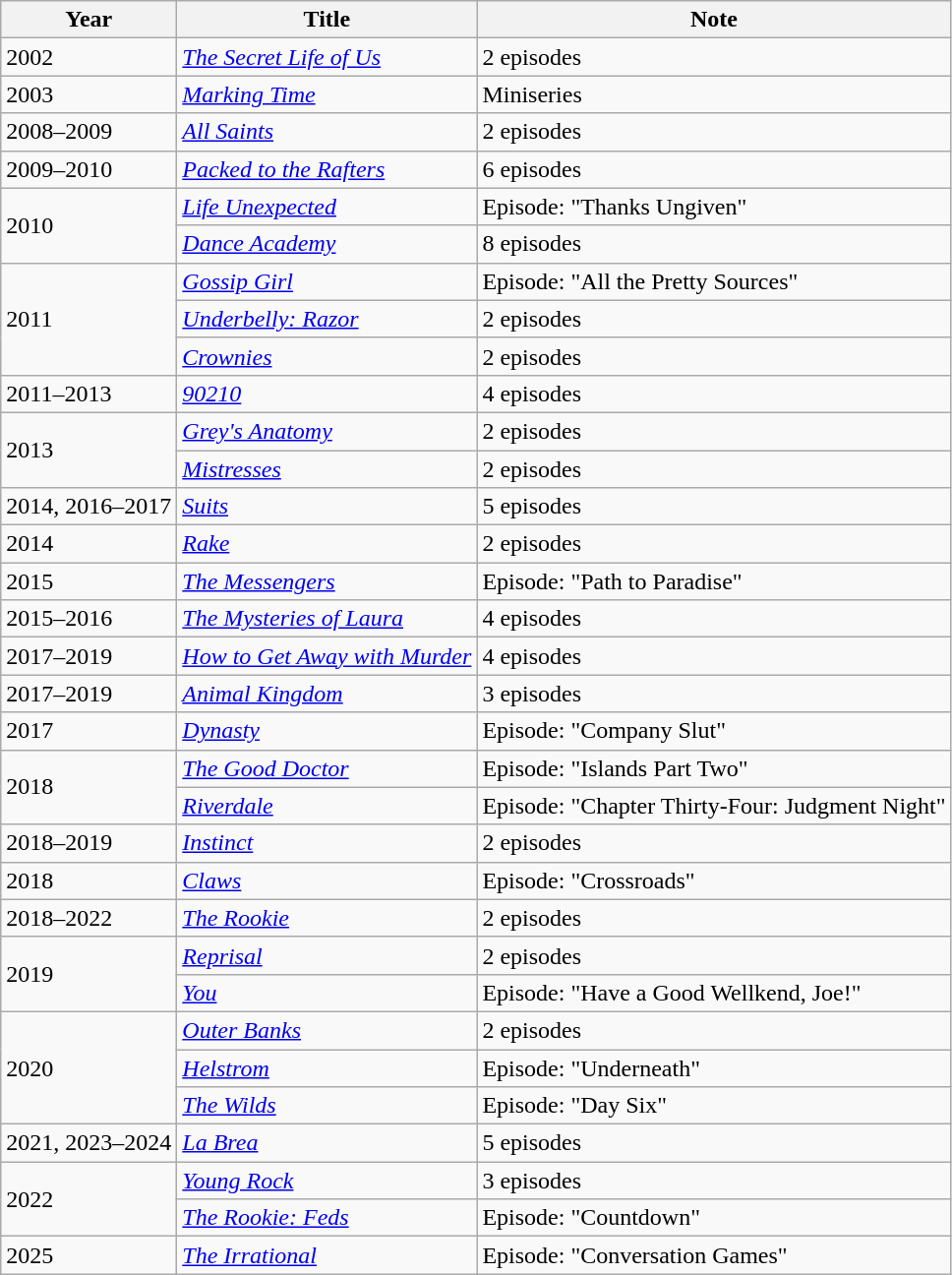<table class="wikitable">
<tr>
<th>Year</th>
<th>Title</th>
<th>Note</th>
</tr>
<tr>
<td>2002</td>
<td><em><a href='#'>The Secret Life of Us</a></em></td>
<td>2 episodes</td>
</tr>
<tr>
<td>2003</td>
<td><em><a href='#'>Marking Time</a></em></td>
<td>Miniseries</td>
</tr>
<tr>
<td>2008–2009</td>
<td><em><a href='#'>All Saints</a></em></td>
<td>2 episodes</td>
</tr>
<tr>
<td>2009–2010</td>
<td><em><a href='#'>Packed to the Rafters</a></em></td>
<td>6 episodes</td>
</tr>
<tr>
<td rowspan=2>2010</td>
<td><em><a href='#'>Life Unexpected</a></em></td>
<td>Episode: "Thanks Ungiven"</td>
</tr>
<tr>
<td><em><a href='#'>Dance Academy</a></em></td>
<td>8 episodes</td>
</tr>
<tr>
<td rowspan=3>2011</td>
<td><em><a href='#'>Gossip Girl</a></em></td>
<td>Episode: "All the Pretty Sources"</td>
</tr>
<tr>
<td><em><a href='#'>Underbelly: Razor</a></em></td>
<td>2 episodes</td>
</tr>
<tr>
<td><em><a href='#'>Crownies</a></em></td>
<td>2 episodes</td>
</tr>
<tr>
<td>2011–2013</td>
<td><em><a href='#'>90210</a></em></td>
<td>4 episodes</td>
</tr>
<tr>
<td rowspan=2>2013</td>
<td><em><a href='#'>Grey's Anatomy</a></em></td>
<td>2 episodes</td>
</tr>
<tr>
<td><em><a href='#'>Mistresses</a></em></td>
<td>2 episodes</td>
</tr>
<tr>
<td>2014, 2016–2017</td>
<td><em><a href='#'>Suits</a></em></td>
<td>5 episodes</td>
</tr>
<tr>
<td>2014</td>
<td><em><a href='#'>Rake</a></em></td>
<td>2 episodes</td>
</tr>
<tr>
<td>2015</td>
<td><em><a href='#'>The Messengers</a></em></td>
<td>Episode: "Path to Paradise"</td>
</tr>
<tr>
<td>2015–2016</td>
<td><em><a href='#'>The Mysteries of Laura</a></em></td>
<td>4 episodes</td>
</tr>
<tr>
<td>2017–2019</td>
<td><em><a href='#'>How to Get Away with Murder</a></em></td>
<td>4 episodes</td>
</tr>
<tr>
<td>2017–2019</td>
<td><em><a href='#'>Animal Kingdom</a></em></td>
<td>3 episodes</td>
</tr>
<tr>
<td>2017</td>
<td><em><a href='#'>Dynasty</a></em></td>
<td>Episode: "Company Slut"</td>
</tr>
<tr>
<td rowspan="2">2018</td>
<td><em><a href='#'>The Good Doctor</a></em></td>
<td>Episode: "Islands Part Two"</td>
</tr>
<tr>
<td><em><a href='#'>Riverdale</a></em></td>
<td>Episode: "Chapter Thirty-Four: Judgment Night"</td>
</tr>
<tr>
<td>2018–2019</td>
<td><em><a href='#'>Instinct</a></em></td>
<td>2 episodes</td>
</tr>
<tr>
<td>2018</td>
<td><em><a href='#'>Claws</a></em></td>
<td>Episode: "Crossroads"</td>
</tr>
<tr>
<td>2018–2022</td>
<td><em><a href='#'>The Rookie</a></em></td>
<td>2 episodes</td>
</tr>
<tr>
<td rowspan=2>2019</td>
<td><em><a href='#'>Reprisal</a></em></td>
<td>2 episodes</td>
</tr>
<tr>
<td><em><a href='#'>You</a></em></td>
<td>Episode: "Have a Good Wellkend, Joe!"</td>
</tr>
<tr>
<td rowspan=3>2020</td>
<td><em><a href='#'>Outer Banks</a></em></td>
<td>2 episodes</td>
</tr>
<tr>
<td><em><a href='#'>Helstrom</a></em></td>
<td>Episode: "Underneath"</td>
</tr>
<tr>
<td><em><a href='#'>The Wilds</a></em></td>
<td>Episode: "Day Six"</td>
</tr>
<tr>
<td>2021, 2023–2024</td>
<td><em><a href='#'>La Brea</a></em></td>
<td>5 episodes</td>
</tr>
<tr>
<td rowspan=2>2022</td>
<td><em><a href='#'>Young Rock</a></em></td>
<td>3 episodes</td>
</tr>
<tr>
<td><em><a href='#'>The Rookie: Feds</a></em></td>
<td>Episode: "Countdown"</td>
</tr>
<tr>
<td>2025</td>
<td><em><a href='#'>The Irrational</a></em></td>
<td>Episode: "Conversation Games"</td>
</tr>
</table>
